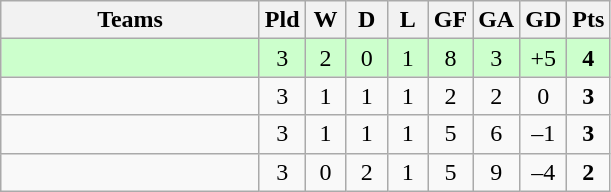<table class="wikitable" style="text-align: center;">
<tr>
<th width=165>Teams</th>
<th width=20>Pld</th>
<th width=20>W</th>
<th width=20>D</th>
<th width=20>L</th>
<th width=20>GF</th>
<th width=20>GA</th>
<th width=20>GD</th>
<th width=20>Pts</th>
</tr>
<tr align=center style="background:#ccffcc;">
<td style="text-align:left;"></td>
<td>3</td>
<td>2</td>
<td>0</td>
<td>1</td>
<td>8</td>
<td>3</td>
<td>+5</td>
<td><strong>4</strong></td>
</tr>
<tr align=center>
<td style="text-align:left;"></td>
<td>3</td>
<td>1</td>
<td>1</td>
<td>1</td>
<td>2</td>
<td>2</td>
<td>0</td>
<td><strong>3</strong></td>
</tr>
<tr align=center>
<td style="text-align:left;"></td>
<td>3</td>
<td>1</td>
<td>1</td>
<td>1</td>
<td>5</td>
<td>6</td>
<td>–1</td>
<td><strong>3</strong></td>
</tr>
<tr align=center>
<td style="text-align:left;"></td>
<td>3</td>
<td>0</td>
<td>2</td>
<td>1</td>
<td>5</td>
<td>9</td>
<td>–4</td>
<td><strong>2</strong></td>
</tr>
</table>
